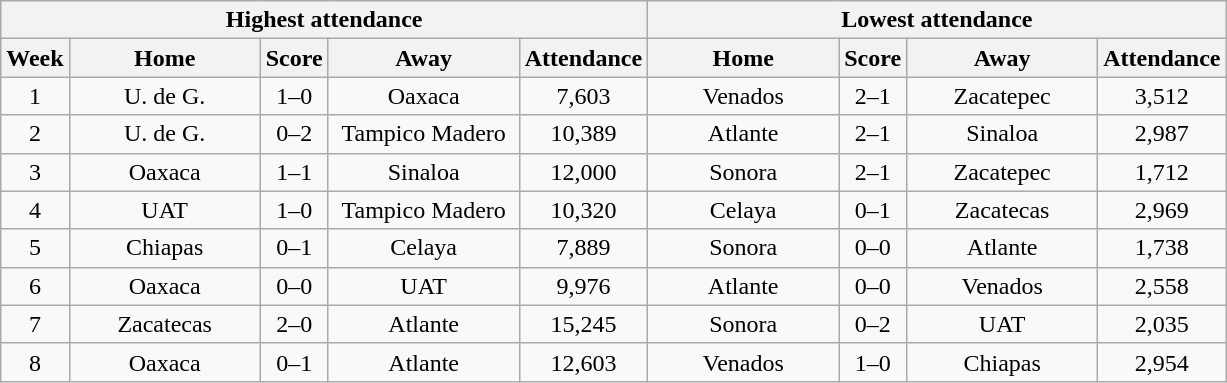<table class="wikitable" style="text-align:center">
<tr>
<th colspan=5>Highest attendance</th>
<th colspan=4>Lowest attendance</th>
</tr>
<tr>
<th>Week</th>
<th class="unsortable" width=120>Home</th>
<th>Score</th>
<th class="unsortable" width=120>Away</th>
<th>Attendance</th>
<th class="unsortable" width=120>Home</th>
<th>Score</th>
<th class="unsortable" width=120>Away</th>
<th>Attendance</th>
</tr>
<tr>
<td>1</td>
<td>U. de G.</td>
<td>1–0</td>
<td>Oaxaca</td>
<td>7,603</td>
<td>Venados</td>
<td>2–1</td>
<td>Zacatepec</td>
<td>3,512</td>
</tr>
<tr>
<td>2</td>
<td>U. de G.</td>
<td>0–2</td>
<td>Tampico Madero</td>
<td>10,389</td>
<td>Atlante</td>
<td>2–1</td>
<td>Sinaloa</td>
<td>2,987</td>
</tr>
<tr>
<td>3</td>
<td>Oaxaca</td>
<td>1–1</td>
<td>Sinaloa</td>
<td>12,000</td>
<td>Sonora</td>
<td>2–1</td>
<td>Zacatepec</td>
<td>1,712</td>
</tr>
<tr>
<td>4</td>
<td>UAT</td>
<td>1–0</td>
<td>Tampico Madero</td>
<td>10,320</td>
<td>Celaya</td>
<td>0–1</td>
<td>Zacatecas</td>
<td>2,969</td>
</tr>
<tr>
<td>5</td>
<td>Chiapas</td>
<td>0–1</td>
<td>Celaya</td>
<td>7,889</td>
<td>Sonora</td>
<td>0–0</td>
<td>Atlante</td>
<td>1,738</td>
</tr>
<tr>
<td>6</td>
<td>Oaxaca</td>
<td>0–0</td>
<td>UAT</td>
<td>9,976</td>
<td>Atlante</td>
<td>0–0</td>
<td>Venados</td>
<td>2,558</td>
</tr>
<tr>
<td>7</td>
<td>Zacatecas</td>
<td>2–0</td>
<td>Atlante</td>
<td>15,245</td>
<td>Sonora</td>
<td>0–2</td>
<td>UAT</td>
<td>2,035</td>
</tr>
<tr>
<td>8</td>
<td>Oaxaca</td>
<td>0–1</td>
<td>Atlante</td>
<td>12,603</td>
<td>Venados</td>
<td>1–0</td>
<td>Chiapas</td>
<td>2,954</td>
</tr>
</table>
